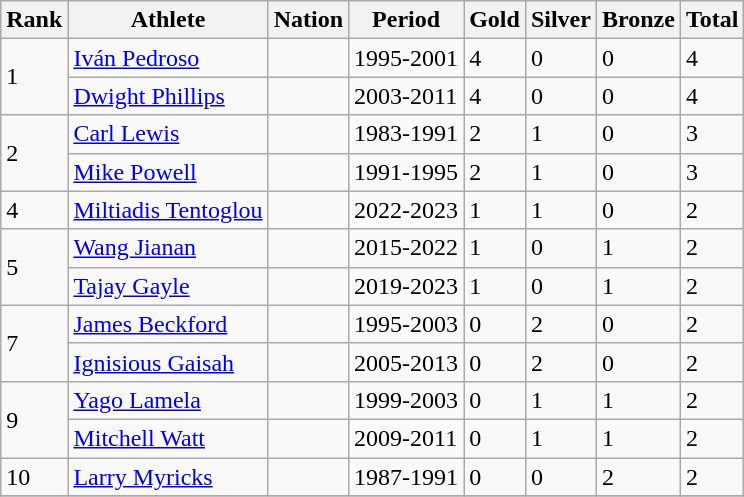<table class="wikitable sortable">
<tr>
<th class="unsortable">Rank</th>
<th>Athlete</th>
<th>Nation</th>
<th>Period</th>
<th>Gold</th>
<th>Silver</th>
<th>Bronze</th>
<th>Total</th>
</tr>
<tr>
<td rowspan="2">1</td>
<td align="left"><a href='#'>Iván Pedroso</a></td>
<td align="left"></td>
<td>1995-2001</td>
<td>4</td>
<td>0</td>
<td>0</td>
<td>4</td>
</tr>
<tr>
<td><a href='#'>Dwight Phillips</a></td>
<td></td>
<td>2003-2011</td>
<td>4</td>
<td>0</td>
<td>0</td>
<td>4</td>
</tr>
<tr>
<td rowspan="2">2</td>
<td align="left"><a href='#'>Carl Lewis</a></td>
<td align="left"></td>
<td>1983-1991</td>
<td>2</td>
<td>1</td>
<td>0</td>
<td>3</td>
</tr>
<tr>
<td align="left"><a href='#'>Mike Powell</a></td>
<td align="left"></td>
<td>1991-1995</td>
<td>2</td>
<td>1</td>
<td>0</td>
<td>3</td>
</tr>
<tr>
<td>4</td>
<td align="left"><a href='#'>Miltiadis Tentoglou</a></td>
<td align="left"></td>
<td>2022-2023</td>
<td>1</td>
<td>1</td>
<td>0</td>
<td>2</td>
</tr>
<tr>
<td rowspan="2">5</td>
<td align="left"><a href='#'>Wang Jianan</a></td>
<td align="left"></td>
<td>2015-2022</td>
<td>1</td>
<td>0</td>
<td>1</td>
<td>2</td>
</tr>
<tr>
<td align="left"><a href='#'>Tajay Gayle</a></td>
<td align="left"></td>
<td>2019-2023</td>
<td>1</td>
<td>0</td>
<td>1</td>
<td>2</td>
</tr>
<tr>
<td rowspan="2">7</td>
<td align="left"><a href='#'>James Beckford</a></td>
<td align="left"></td>
<td>1995-2003</td>
<td>0</td>
<td>2</td>
<td>0</td>
<td>2</td>
</tr>
<tr>
<td align="left"><a href='#'>Ignisious Gaisah</a></td>
<td align="left"><br></td>
<td>2005-2013</td>
<td>0</td>
<td>2</td>
<td>0</td>
<td>2</td>
</tr>
<tr>
<td rowspan="2">9</td>
<td align="left"><a href='#'>Yago Lamela</a></td>
<td align="left"></td>
<td>1999-2003</td>
<td>0</td>
<td>1</td>
<td>1</td>
<td>2</td>
</tr>
<tr>
<td align="left"><a href='#'>Mitchell Watt</a></td>
<td align="left"></td>
<td>2009-2011</td>
<td>0</td>
<td>1</td>
<td>1</td>
<td>2</td>
</tr>
<tr>
<td>10</td>
<td align="left"><a href='#'>Larry Myricks</a></td>
<td align="left"></td>
<td>1987-1991</td>
<td>0</td>
<td>0</td>
<td>2</td>
<td>2</td>
</tr>
<tr>
</tr>
</table>
